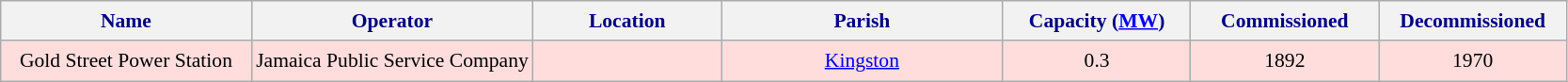<table class="wikitable sortable" style="font-size:90%;border:0px;text-align:center;line-height:150%;">
<tr>
<th width="16%" height="18" style="background: #f2f2f2; color: #000080">Name</th>
<th width="18%" height="18" style="background: #f2f2f2; color: #000080">Operator</th>
<th class="unsortable" width="12%" height="13" style="background: #f2f2f2; color: #000080">Location</th>
<th width="18%" height="15" style="background: #f2f2f2; color: #000080">Parish</th>
<th width="12%" height="12" style="background: #f2f2f2; color: #000080">Capacity (<a href='#'>MW</a>)</th>
<th width="12%" height="12" style="background: #f2f2f2; color: #000080">Commissioned</th>
<th width="12%" height="12" style="background: #f2f2f2; color: #000080">Decommissioned</th>
</tr>
<tr style="background: #FFDDDD">
<td>Gold Street Power Station</td>
<td>Jamaica Public Service Company</td>
<td></td>
<td><a href='#'>Kingston</a></td>
<td>0.3</td>
<td>1892</td>
<td>1970</td>
</tr>
</table>
